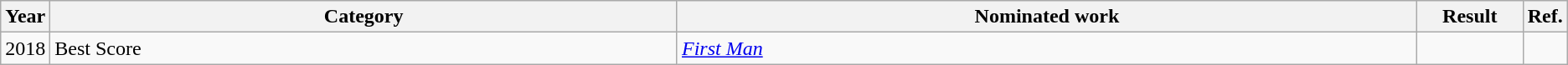<table class=wikitable>
<tr>
<th scope="col" style="width:1em;">Year</th>
<th scope="col" style="width:33em;">Category</th>
<th scope="col" style="width:39em;">Nominated work</th>
<th scope="col" style="width:5em;">Result</th>
<th scope="col" style="width:1em;">Ref.</th>
</tr>
<tr>
<td>2018</td>
<td>Best Score</td>
<td><em><a href='#'>First Man</a></em></td>
<td></td>
<td style="text-align:center;"></td>
</tr>
</table>
